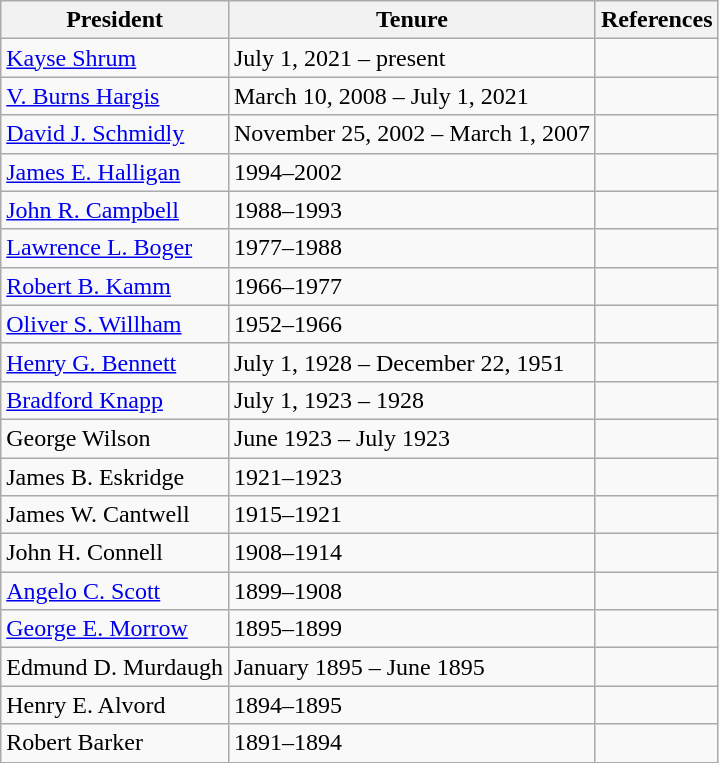<table class="wikitable">
<tr>
<th>President</th>
<th>Tenure</th>
<th>References</th>
</tr>
<tr>
<td><a href='#'>Kayse Shrum</a></td>
<td>July 1, 2021 – present</td>
<td></td>
</tr>
<tr>
<td><a href='#'>V. Burns Hargis</a></td>
<td>March 10, 2008 – July 1, 2021</td>
<td></td>
</tr>
<tr>
<td><a href='#'>David J. Schmidly</a></td>
<td>November 25, 2002 – March 1, 2007</td>
<td></td>
</tr>
<tr>
<td><a href='#'>James E. Halligan</a></td>
<td>1994–2002</td>
<td></td>
</tr>
<tr>
<td><a href='#'>John R. Campbell</a></td>
<td>1988–1993</td>
<td></td>
</tr>
<tr>
<td><a href='#'>Lawrence L. Boger</a></td>
<td>1977–1988</td>
<td></td>
</tr>
<tr>
<td><a href='#'>Robert B. Kamm</a></td>
<td>1966–1977</td>
<td></td>
</tr>
<tr>
<td><a href='#'>Oliver S. Willham</a></td>
<td>1952–1966</td>
<td></td>
</tr>
<tr>
<td><a href='#'>Henry G. Bennett</a></td>
<td>July 1, 1928 – December 22, 1951</td>
<td></td>
</tr>
<tr>
<td><a href='#'>Bradford Knapp</a></td>
<td>July 1, 1923 – 1928</td>
<td></td>
</tr>
<tr>
<td>George Wilson</td>
<td>June 1923 – July 1923</td>
<td></td>
</tr>
<tr>
<td>James B. Eskridge</td>
<td>1921–1923</td>
<td></td>
</tr>
<tr>
<td>James W. Cantwell</td>
<td>1915–1921</td>
<td></td>
</tr>
<tr>
<td>John H. Connell</td>
<td>1908–1914</td>
<td></td>
</tr>
<tr>
<td><a href='#'>Angelo C. Scott</a></td>
<td>1899–1908</td>
<td></td>
</tr>
<tr>
<td><a href='#'>George E. Morrow</a></td>
<td>1895–1899</td>
<td></td>
</tr>
<tr>
<td>Edmund D. Murdaugh</td>
<td>January 1895 – June 1895</td>
<td></td>
</tr>
<tr>
<td>Henry E. Alvord</td>
<td>1894–1895</td>
<td></td>
</tr>
<tr>
<td>Robert Barker</td>
<td>1891–1894</td>
<td></td>
</tr>
</table>
